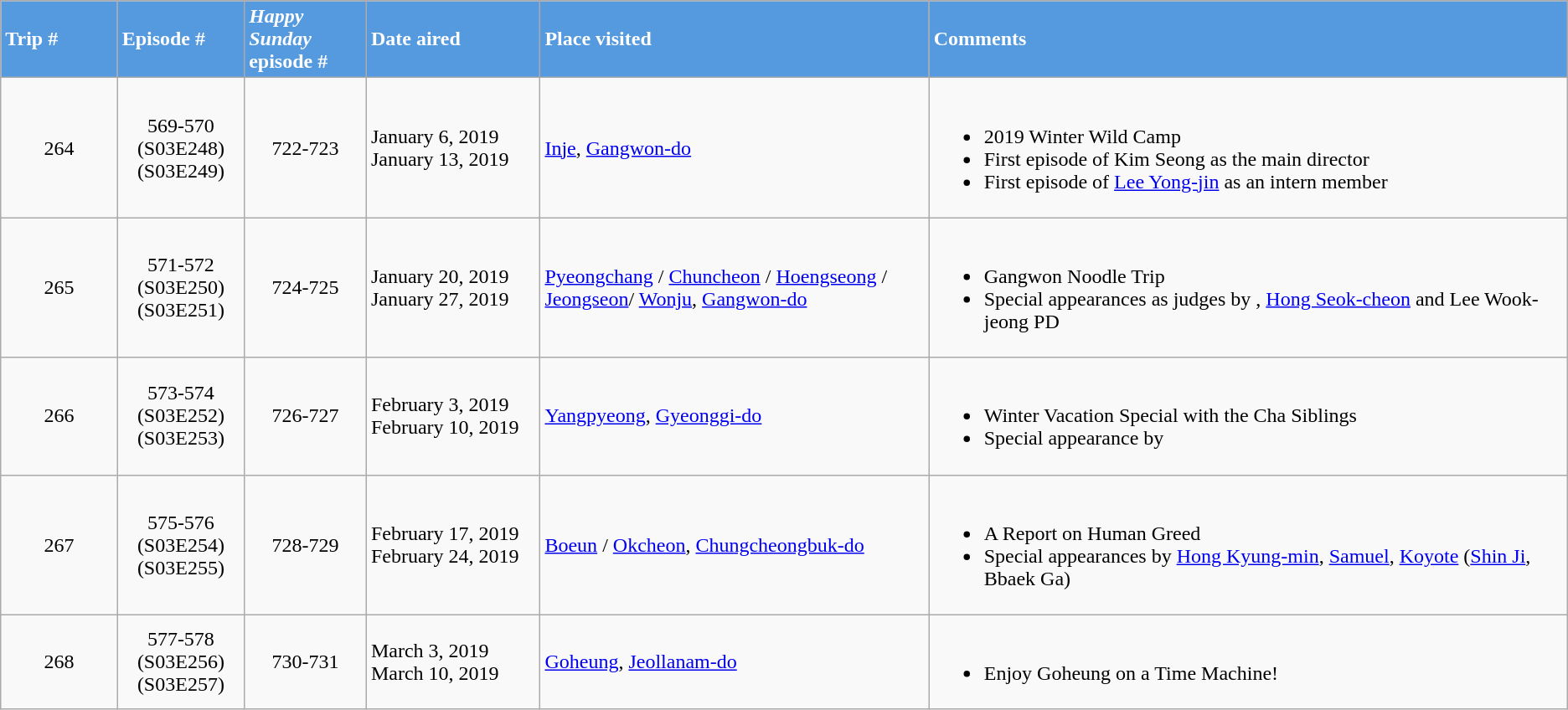<table class="wikitable">
<tr>
<th style="text-align:left; background:#5599df; color:#fff; width:100px;">Trip #</th>
<th style="text-align:left; background:#5599df; color:#fff; width:100px;">Episode #</th>
<th style="text-align:left; background:#5599df; color:#fff; width:100px;"><em>Happy Sunday</em> episode #</th>
<th style="text-align:left; background:#5599df; color:#fff; width:150px;">Date aired</th>
<th style="text-align:left; background:#5599df; color:#fff; width:350px;">Place visited</th>
<th style="text-align:left; background:#5599df; color:#fff; width:600px;">Comments</th>
</tr>
<tr>
<td align="center">264</td>
<td align="center">569-570<br>(S03E248)<br>(S03E249)</td>
<td align="center">722-723</td>
<td align="left">January 6, 2019<br>January 13, 2019</td>
<td align="left"><a href='#'>Inje</a>, <a href='#'>Gangwon-do</a></td>
<td align="left"><br><ul><li>2019 Winter Wild Camp</li><li>First episode of Kim Seong as the main director</li><li>First episode of <a href='#'>Lee Yong-jin</a> as an intern member</li></ul></td>
</tr>
<tr>
<td align="center">265</td>
<td align="center">571-572<br>(S03E250)<br>(S03E251)</td>
<td align="center">724-725</td>
<td align="left">January 20, 2019<br>January 27, 2019</td>
<td align="left"><a href='#'>Pyeongchang</a> / <a href='#'>Chuncheon</a> / <a href='#'>Hoengseong</a> / <a href='#'>Jeongseon</a>/ <a href='#'>Wonju</a>, <a href='#'>Gangwon-do</a></td>
<td align="left"><br><ul><li>Gangwon Noodle Trip</li><li>Special appearances as judges by , <a href='#'>Hong Seok-cheon</a> and Lee Wook-jeong PD</li></ul></td>
</tr>
<tr>
<td align="center">266</td>
<td align="center">573-574<br>(S03E252)<br>(S03E253)</td>
<td align="center">726-727</td>
<td align="left">February 3, 2019<br>February 10, 2019</td>
<td align="left"><a href='#'>Yangpyeong</a>, <a href='#'>Gyeonggi-do</a></td>
<td align="left"><br><ul><li>Winter Vacation Special with the Cha Siblings</li><li>Special appearance by </li></ul></td>
</tr>
<tr>
<td align="center">267</td>
<td align="center">575-576<br>(S03E254)<br>(S03E255)</td>
<td align="center">728-729</td>
<td align="left">February 17, 2019<br>February 24, 2019</td>
<td align="left"><a href='#'>Boeun</a> / <a href='#'>Okcheon</a>, <a href='#'>Chungcheongbuk-do</a></td>
<td align="left"><br><ul><li>A Report on Human Greed</li><li>Special appearances by <a href='#'>Hong Kyung-min</a>, <a href='#'>Samuel</a>, <a href='#'>Koyote</a> (<a href='#'>Shin Ji</a>, Bbaek Ga)</li></ul></td>
</tr>
<tr>
<td align="center">268</td>
<td align="center">577-578<br>(S03E256)<br>(S03E257)</td>
<td align="center">730-731</td>
<td align="left">March 3, 2019<br>March 10, 2019</td>
<td align="left"><a href='#'>Goheung</a>, <a href='#'>Jeollanam-do</a></td>
<td align="left"><br><ul><li>Enjoy Goheung on a Time Machine!</li></ul></td>
</tr>
</table>
